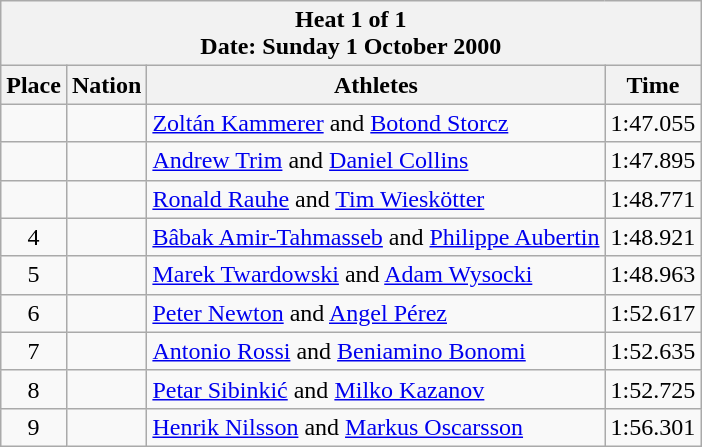<table class="wikitable sortable">
<tr>
<th colspan=5>Heat 1 of 1 <br> Date: Sunday 1 October 2000</th>
</tr>
<tr>
<th rowspan=1>Place</th>
<th rowspan=1>Nation</th>
<th rowspan=1>Athletes</th>
<th rowspan=1>Time</th>
</tr>
<tr>
<td align="center"></td>
<td align="left"></td>
<td align="left"><a href='#'>Zoltán Kammerer</a> and <a href='#'>Botond Storcz</a></td>
<td align="center">1:47.055</td>
</tr>
<tr>
<td align="center"></td>
<td align="left"></td>
<td align="left"><a href='#'>Andrew Trim</a> and <a href='#'>Daniel Collins</a></td>
<td align="center">1:47.895</td>
</tr>
<tr>
<td align="center"></td>
<td align="left"></td>
<td align="left"><a href='#'>Ronald Rauhe</a> and <a href='#'>Tim Wieskötter</a></td>
<td align="center">1:48.771</td>
</tr>
<tr>
<td align="center">4</td>
<td align="left"></td>
<td align="left"><a href='#'>Bâbak Amir-Tahmasseb</a> and <a href='#'>Philippe Aubertin</a></td>
<td align="center">1:48.921</td>
</tr>
<tr>
<td align="center">5</td>
<td align="left"></td>
<td align="left"><a href='#'>Marek Twardowski</a> and <a href='#'>Adam Wysocki</a></td>
<td align="center">1:48.963</td>
</tr>
<tr>
<td align="center">6</td>
<td align="left"></td>
<td align="left"><a href='#'>Peter Newton</a> and <a href='#'>Angel Pérez</a></td>
<td align="center">1:52.617</td>
</tr>
<tr>
<td align="center">7</td>
<td align="left"></td>
<td align="left"><a href='#'>Antonio Rossi</a> and <a href='#'>Beniamino Bonomi</a></td>
<td align="center">1:52.635</td>
</tr>
<tr>
<td align="center">8</td>
<td align="left"></td>
<td align="left"><a href='#'>Petar Sibinkić</a> and <a href='#'>Milko Kazanov</a></td>
<td align="center">1:52.725</td>
</tr>
<tr>
<td align="center">9</td>
<td align="left"></td>
<td align="left"><a href='#'>Henrik Nilsson</a> and <a href='#'>Markus Oscarsson</a></td>
<td align="center">1:56.301</td>
</tr>
</table>
